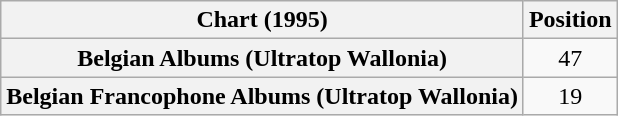<table class="wikitable sortable plainrowheaders" style="text-align:center">
<tr>
<th scope="col">Chart (1995)</th>
<th scope="col">Position</th>
</tr>
<tr>
<th scope="row">Belgian Albums (Ultratop Wallonia)</th>
<td>47</td>
</tr>
<tr>
<th scope="row">Belgian Francophone Albums (Ultratop Wallonia)</th>
<td>19</td>
</tr>
</table>
